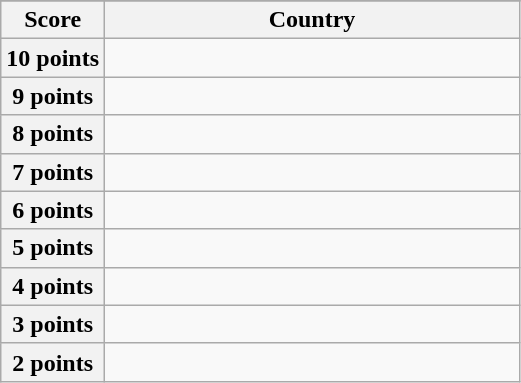<table class="wikitable">
<tr>
</tr>
<tr>
<th scope="col" width="20%">Score</th>
<th scope="col">Country</th>
</tr>
<tr>
<th scope="row">10 points</th>
<td></td>
</tr>
<tr>
<th scope="row">9 points</th>
<td></td>
</tr>
<tr>
<th scope="row">8 points</th>
<td></td>
</tr>
<tr>
<th scope="row">7 points</th>
<td></td>
</tr>
<tr>
<th scope="row">6 points</th>
<td></td>
</tr>
<tr>
<th scope="row">5 points</th>
<td></td>
</tr>
<tr>
<th scope="row">4 points</th>
<td></td>
</tr>
<tr>
<th scope="row">3 points</th>
<td></td>
</tr>
<tr>
<th scope="row">2 points</th>
<td></td>
</tr>
</table>
